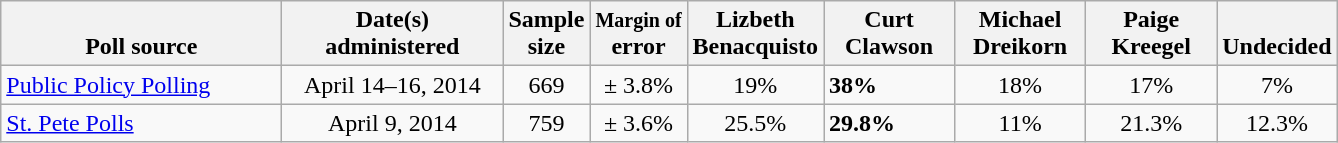<table class="wikitable">
<tr valign= bottom>
<th style="width:180px;">Poll source</th>
<th style="width:140px;">Date(s)<br>administered</th>
<th class=small>Sample<br>size</th>
<th class=small><small>Margin of</small><br>error</th>
<th style="width:80px;">Lizbeth<br>Benacquisto</th>
<th style="width:80px;">Curt<br>Clawson</th>
<th style="width:80px;">Michael<br>Dreikorn</th>
<th style="width:80px;">Paige<br>Kreegel</th>
<th style="width:40px;">Undecided</th>
</tr>
<tr>
<td><a href='#'>Public Policy Polling</a></td>
<td align=center>April 14–16, 2014</td>
<td align=center>669</td>
<td align=center>± 3.8%</td>
<td align=center>19%</td>
<td><strong>38%</strong></td>
<td align=center>18%</td>
<td align=center>17%</td>
<td align=center>7%</td>
</tr>
<tr>
<td><a href='#'>St. Pete Polls</a></td>
<td align=center>April 9, 2014</td>
<td align=center>759</td>
<td align=center>± 3.6%</td>
<td align=center>25.5%</td>
<td><strong>29.8%</strong></td>
<td align=center>11%</td>
<td align=center>21.3%</td>
<td align=center>12.3%</td>
</tr>
</table>
